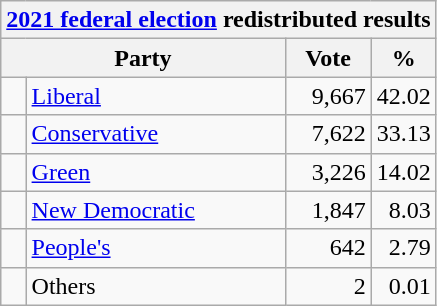<table class="wikitable">
<tr>
<th colspan="4"><a href='#'>2021 federal election</a> redistributed results</th>
</tr>
<tr>
<th bgcolor="#DDDDFF" width="130px" colspan="2">Party</th>
<th bgcolor="#DDDDFF" width="50px">Vote</th>
<th bgcolor="#DDDDFF" width="30px">%</th>
</tr>
<tr>
<td> </td>
<td><a href='#'>Liberal</a></td>
<td align=right>9,667</td>
<td align=right>42.02</td>
</tr>
<tr>
<td> </td>
<td><a href='#'>Conservative</a></td>
<td align=right>7,622</td>
<td align=right>33.13</td>
</tr>
<tr>
<td> </td>
<td><a href='#'>Green</a></td>
<td align=right>3,226</td>
<td align=right>14.02</td>
</tr>
<tr>
<td> </td>
<td><a href='#'>New Democratic</a></td>
<td align=right>1,847</td>
<td align=right>8.03</td>
</tr>
<tr>
<td> </td>
<td><a href='#'>People's</a></td>
<td align=right>642</td>
<td align=right>2.79</td>
</tr>
<tr>
<td> </td>
<td>Others</td>
<td align=right>2</td>
<td align=right>0.01</td>
</tr>
</table>
